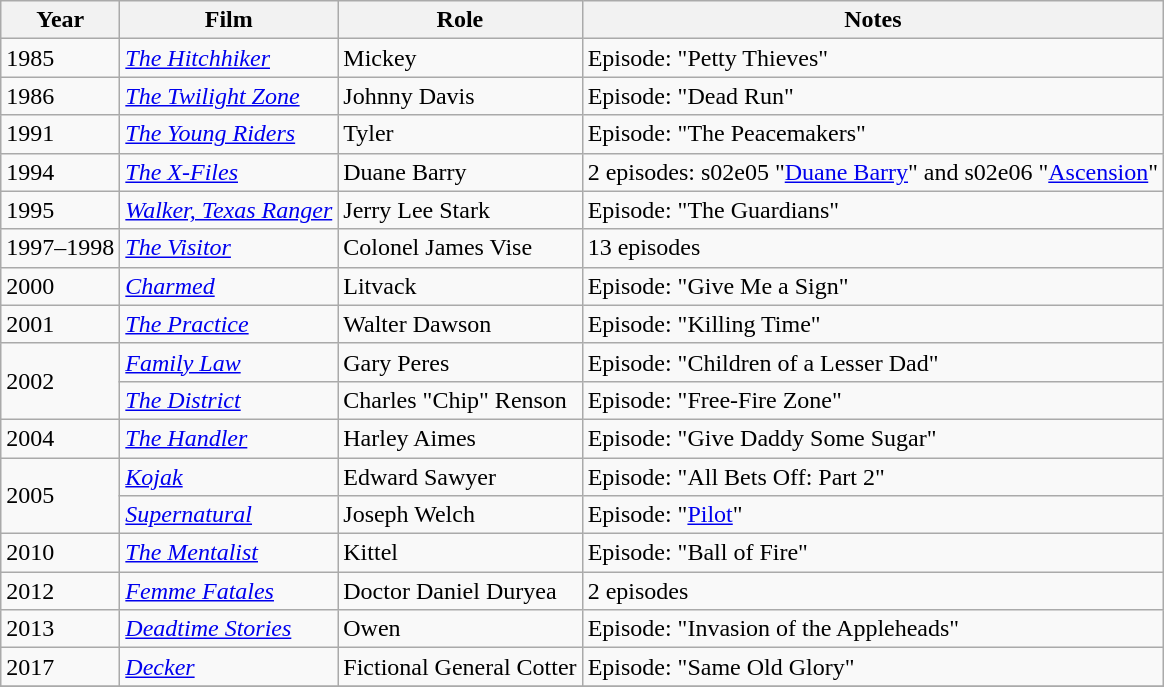<table class="wikitable sortable">
<tr>
<th>Year</th>
<th>Film</th>
<th>Role</th>
<th class="unsortable">Notes</th>
</tr>
<tr>
<td>1985</td>
<td data-sort-value="Hitchhiker, The"><em><a href='#'>The Hitchhiker</a></em></td>
<td>Mickey</td>
<td>Episode: "Petty Thieves"</td>
</tr>
<tr>
<td>1986</td>
<td data-sort-value="Twilight Zone, The"><em><a href='#'>The Twilight Zone</a></em></td>
<td>Johnny Davis</td>
<td>Episode: "Dead Run"</td>
</tr>
<tr>
<td>1991</td>
<td data-sort-value="Young Riders, The"><em><a href='#'>The Young Riders</a></em></td>
<td>Tyler</td>
<td>Episode: "The Peacemakers"</td>
</tr>
<tr>
<td>1994</td>
<td data-sort-value="X-Files, The"><em><a href='#'>The X-Files</a></em></td>
<td>Duane Barry</td>
<td>2 episodes: s02e05 "<a href='#'>Duane Barry</a>" and s02e06 "<a href='#'>Ascension</a>"</td>
</tr>
<tr>
<td>1995</td>
<td><em><a href='#'>Walker, Texas Ranger</a></em></td>
<td>Jerry Lee Stark</td>
<td>Episode: "The Guardians"</td>
</tr>
<tr>
<td>1997–1998</td>
<td data-sort-value="Visitor, The"><em><a href='#'>The Visitor</a></em></td>
<td>Colonel James Vise</td>
<td>13 episodes</td>
</tr>
<tr>
<td>2000</td>
<td><em><a href='#'>Charmed</a></em></td>
<td>Litvack</td>
<td>Episode: "Give Me a Sign"</td>
</tr>
<tr>
<td>2001</td>
<td data-sort-value="Practice, The"><em><a href='#'>The Practice</a></em></td>
<td>Walter Dawson</td>
<td>Episode: "Killing Time"</td>
</tr>
<tr>
<td rowspan="2">2002</td>
<td><em><a href='#'>Family Law</a></em></td>
<td>Gary Peres</td>
<td>Episode: "Children of a Lesser Dad"</td>
</tr>
<tr>
<td data-sort-value="District, The"><em><a href='#'>The District</a></em></td>
<td>Charles "Chip" Renson</td>
<td>Episode: "Free-Fire Zone"</td>
</tr>
<tr>
<td>2004</td>
<td data-sort-value="Handler, The"><em><a href='#'>The Handler</a></em></td>
<td>Harley Aimes</td>
<td>Episode: "Give Daddy Some Sugar"</td>
</tr>
<tr>
<td rowspan="2">2005</td>
<td><em><a href='#'>Kojak</a></em></td>
<td>Edward Sawyer</td>
<td>Episode: "All Bets Off: Part 2"</td>
</tr>
<tr>
<td><em><a href='#'>Supernatural</a></em></td>
<td>Joseph Welch</td>
<td>Episode: "<a href='#'>Pilot</a>"</td>
</tr>
<tr>
<td>2010</td>
<td data-sort-value="Mentalist, The"><em><a href='#'>The Mentalist</a></em></td>
<td>Kittel</td>
<td>Episode: "Ball of Fire"</td>
</tr>
<tr>
<td>2012</td>
<td><em><a href='#'>Femme Fatales</a></em></td>
<td>Doctor Daniel Duryea</td>
<td>2 episodes</td>
</tr>
<tr>
<td>2013</td>
<td><em><a href='#'>Deadtime Stories</a></em></td>
<td>Owen</td>
<td>Episode: "Invasion of the Appleheads"</td>
</tr>
<tr>
<td>2017</td>
<td><em><a href='#'>Decker</a></em></td>
<td>Fictional General Cotter</td>
<td>Episode: "Same Old Glory"</td>
</tr>
<tr>
</tr>
</table>
